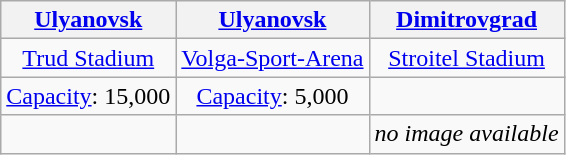<table class="wikitable" style="text-align:center">
<tr>
<th><a href='#'>Ulyanovsk</a></th>
<th><a href='#'>Ulyanovsk</a></th>
<th><a href='#'>Dimitrovgrad</a></th>
</tr>
<tr>
<td><a href='#'>Trud Stadium</a></td>
<td><a href='#'>Volga-Sport-Arena</a></td>
<td><a href='#'>Stroitel Stadium</a></td>
</tr>
<tr>
<td><a href='#'>Capacity</a>: 15,000</td>
<td><a href='#'>Capacity</a>: 5,000</td>
<td></td>
</tr>
<tr>
<td></td>
<td></td>
<td><em>no image available</em></td>
</tr>
</table>
